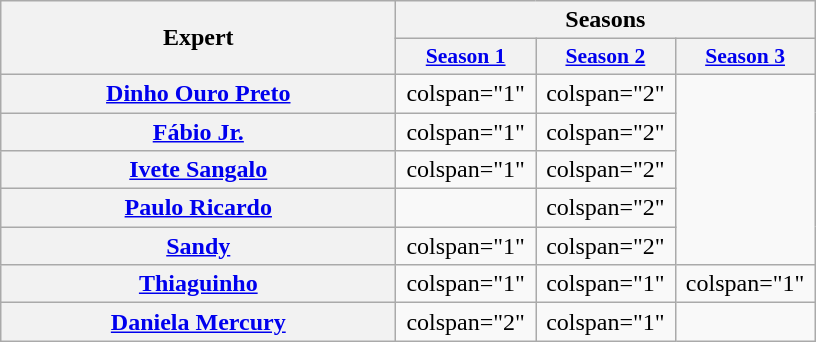<table class="wikitable plainrowheaders" style="text-align:center;" border="1">
<tr>
<th scope="col" rowspan="2" style="width:16em;">Expert</th>
<th scope="col" colspan="3">Seasons</th>
</tr>
<tr>
<th scope="col" style="width:6em;font-size:90%;"><a href='#'>Season 1</a></th>
<th scope="col" style="width:6em;font-size:90%;"><a href='#'>Season 2</a></th>
<th scope="col" style="width:6em;font-size:90%;"><a href='#'>Season 3</a></th>
</tr>
<tr>
<th scope="row"><a href='#'>Dinho Ouro Preto</a></th>
<td>colspan="1" </td>
<td>colspan="2" </td>
</tr>
<tr>
<th scope="row"><a href='#'>Fábio Jr.</a></th>
<td>colspan="1" </td>
<td>colspan="2" </td>
</tr>
<tr>
<th scope="row"><a href='#'>Ivete Sangalo</a></th>
<td>colspan="1" </td>
<td>colspan="2" </td>
</tr>
<tr>
<th scope="row"><a href='#'>Paulo Ricardo</a></th>
<td></td>
<td>colspan="2" </td>
</tr>
<tr>
<th scope="row"><a href='#'>Sandy</a></th>
<td>colspan="1" </td>
<td>colspan="2" </td>
</tr>
<tr>
<th scope="row"><a href='#'>Thiaguinho</a></th>
<td>colspan="1" </td>
<td>colspan="1" </td>
<td>colspan="1" </td>
</tr>
<tr>
<th scope="row"><a href='#'>Daniela Mercury</a></th>
<td>colspan="2" </td>
<td>colspan="1" </td>
</tr>
</table>
